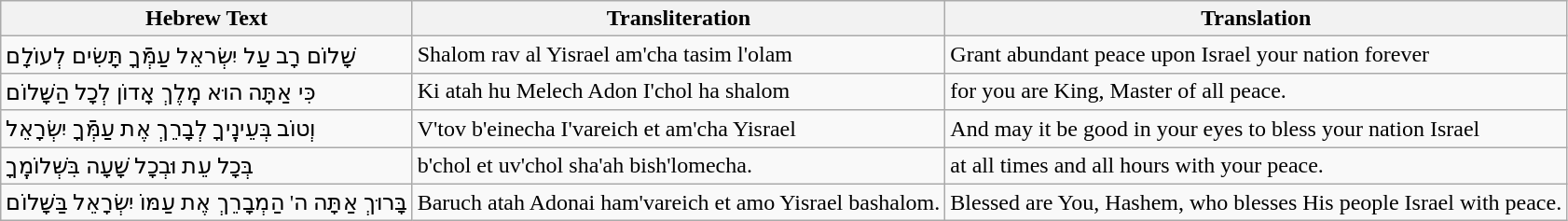<table class="wikitable">
<tr>
<th>Hebrew Text</th>
<th>Transliteration</th>
<th>Translation</th>
</tr>
<tr>
<td>שָׁלוֹם רָב עַל יִשְׂראֵל עַמְּֿךָ תָּשִׂים לְעוֹלָם</td>
<td>Shalom rav al Yisrael am'cha tasim l'olam</td>
<td>Grant abundant peace upon Israel your nation forever</td>
</tr>
<tr>
<td>כִּי אַתָּה הוּא מֶֽלֶךְ אָדוֹן לְכָל הַשָּׁלוֹם</td>
<td>Ki atah hu Melech Adon I'chol ha shalom</td>
<td>for you are King, Master of all peace.</td>
</tr>
<tr>
<td>וְטוֹב בְּעֵינֶֽיךָ לְבָרֵךְ אֶת עַמְּֿךָ יִשְׂרָאֵל</td>
<td>V'tov b'einecha I'vareich et am'cha Yisrael</td>
<td>And may it be good in your eyes to bless your nation Israel</td>
</tr>
<tr>
<td>בְּכָל עֵת וּבְכָל שָׁעָה בִּשְּׁלוֹמֶֽךָ</td>
<td>b'chol et uv'chol sha'ah bish'lomecha.</td>
<td>at all times and all hours with your peace.</td>
</tr>
<tr>
<td>בָּרוּךְ אַתָּה ה' הַמְבָרֵךְ אֶת עַמּוֹ יִשְׂרָאֵל בַּשָּׁלוֹם</td>
<td>Baruch atah Adonai ham'vareich et amo Yisrael bashalom.</td>
<td>Blessed are You, Hashem, who blesses His people Israel with peace.<br></td>
</tr>
</table>
